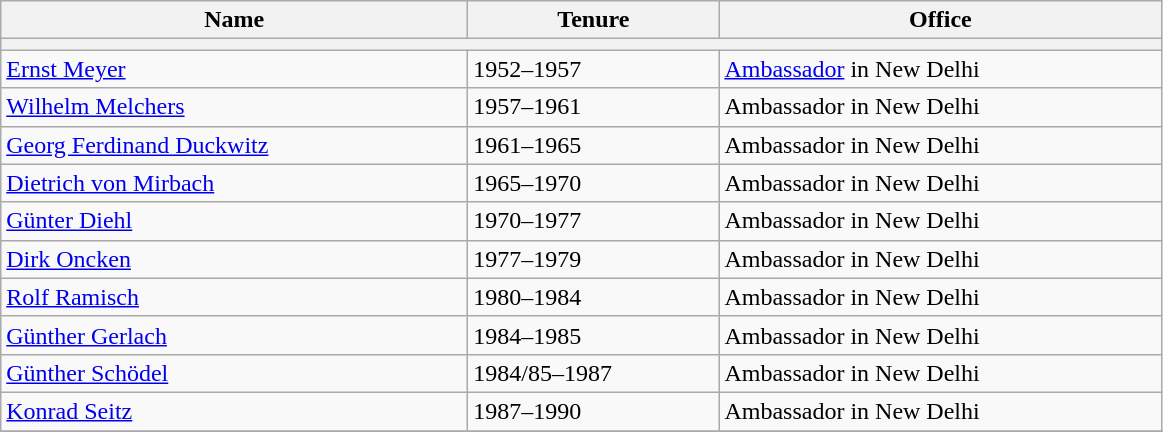<table class="wikitable">
<tr class="hintergrundfarbe5">
<th style="width:19em">Name</th>
<th style="width:10em">Tenure</th>
<th style="width:18em">Office</th>
</tr>
<tr class="hintergrundfarbe2">
<th colspan="3"></th>
</tr>
<tr>
<td><a href='#'>Ernst Meyer</a></td>
<td>1952–1957</td>
<td><a href='#'>Ambassador</a> in New Delhi</td>
</tr>
<tr>
<td><a href='#'>Wilhelm Melchers</a></td>
<td>1957–1961</td>
<td>Ambassador in New Delhi</td>
</tr>
<tr>
<td><a href='#'>Georg Ferdinand Duckwitz</a></td>
<td>1961–1965</td>
<td>Ambassador in New Delhi</td>
</tr>
<tr>
<td><a href='#'>Dietrich von Mirbach</a></td>
<td>1965–1970</td>
<td>Ambassador in New Delhi</td>
</tr>
<tr>
<td><a href='#'>Günter Diehl</a></td>
<td>1970–1977</td>
<td>Ambassador in New Delhi</td>
</tr>
<tr>
<td><a href='#'>Dirk Oncken</a></td>
<td>1977–1979</td>
<td>Ambassador in New Delhi</td>
</tr>
<tr>
<td><a href='#'>Rolf Ramisch</a></td>
<td>1980–1984</td>
<td>Ambassador in New Delhi</td>
</tr>
<tr>
<td><a href='#'>Günther Gerlach</a></td>
<td>1984–1985</td>
<td>Ambassador in New Delhi</td>
</tr>
<tr>
<td><a href='#'>Günther Schödel</a></td>
<td>1984/85–1987</td>
<td>Ambassador in New Delhi</td>
</tr>
<tr>
<td><a href='#'>Konrad Seitz</a></td>
<td>1987–1990</td>
<td>Ambassador in New Delhi</td>
</tr>
<tr>
</tr>
</table>
